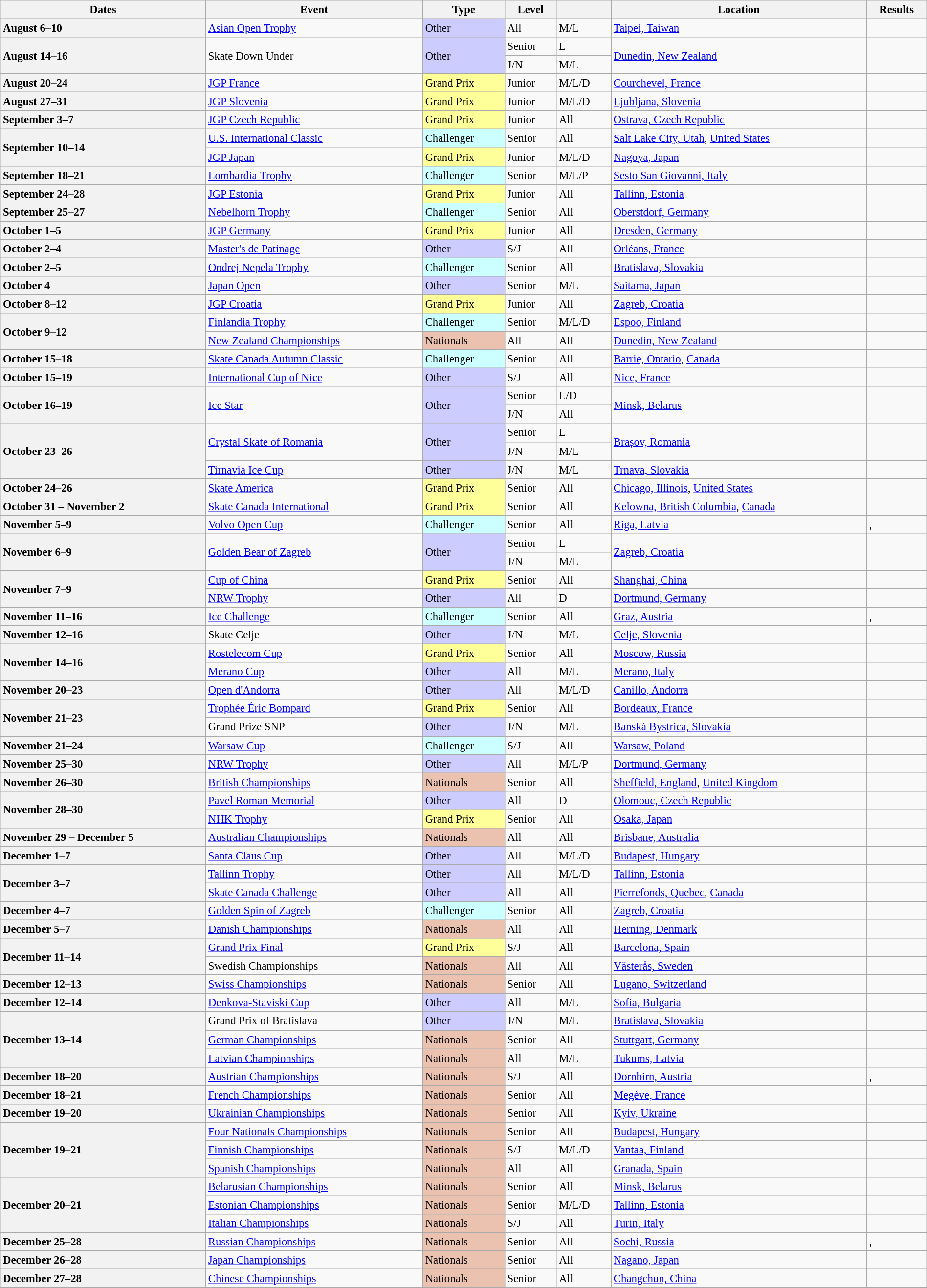<table class="wikitable sortable" style="text-align:left; font-size:95%; width:100%">
<tr>
<th scope="col">Dates</th>
<th scope="col">Event</th>
<th scope="col">Type</th>
<th scope="col" class="unsortable">Level</th>
<th scope="col" class="unsortable"></th>
<th scope="col" class="unsortable">Location</th>
<th scope="col" class="unsortable">Results</th>
</tr>
<tr>
<th scope="row" style="text-align:left">August 6–10</th>
<td><a href='#'>Asian Open Trophy</a></td>
<td bgcolor="ccccff">Other</td>
<td>All</td>
<td>M/L</td>
<td><a href='#'>Taipei, Taiwan</a></td>
<td></td>
</tr>
<tr>
<th rowspan="2" scope="row" style="text-align:left">August 14–16</th>
<td rowspan="2">Skate Down Under</td>
<td rowspan="2" bgcolor="ccccff">Other</td>
<td>Senior</td>
<td>L</td>
<td rowspan="2"><a href='#'>Dunedin, New Zealand</a></td>
<td rowspan="2"></td>
</tr>
<tr>
<td>J/N</td>
<td>M/L</td>
</tr>
<tr>
<th scope="row" style="text-align:left">August 20–24</th>
<td><a href='#'>JGP France</a></td>
<td bgcolor="ffff99">Grand Prix</td>
<td>Junior</td>
<td>M/L/D</td>
<td><a href='#'>Courchevel, France</a></td>
<td></td>
</tr>
<tr>
<th scope="row" style="text-align:left">August 27–31</th>
<td><a href='#'>JGP Slovenia</a></td>
<td bgcolor="ffff99">Grand Prix</td>
<td>Junior</td>
<td>M/L/D</td>
<td><a href='#'>Ljubljana, Slovenia</a></td>
<td></td>
</tr>
<tr>
<th scope="row" style="text-align:left">September 3–7</th>
<td><a href='#'>JGP Czech Republic</a></td>
<td bgcolor="ffff99">Grand Prix</td>
<td>Junior</td>
<td>All</td>
<td><a href='#'>Ostrava, Czech Republic</a></td>
<td></td>
</tr>
<tr>
<th scope="row" style="text-align:left" rowspan="2">September 10–14</th>
<td><a href='#'>U.S. International Classic</a></td>
<td bgcolor="ccffff">Challenger</td>
<td>Senior</td>
<td>All</td>
<td><a href='#'>Salt Lake City, Utah</a>, <a href='#'>United States</a></td>
<td></td>
</tr>
<tr>
<td><a href='#'>JGP Japan</a></td>
<td bgcolor="ffff99">Grand Prix</td>
<td>Junior</td>
<td>M/L/D</td>
<td><a href='#'>Nagoya, Japan</a></td>
<td></td>
</tr>
<tr>
<th scope="row" style="text-align:left">September 18–21</th>
<td><a href='#'>Lombardia Trophy</a></td>
<td bgcolor="ccffff">Challenger</td>
<td>Senior</td>
<td>M/L/P</td>
<td><a href='#'>Sesto San Giovanni, Italy</a></td>
<td></td>
</tr>
<tr>
<th scope="row" style="text-align:left">September 24–28</th>
<td><a href='#'>JGP Estonia</a></td>
<td bgcolor="ffff99">Grand Prix</td>
<td>Junior</td>
<td>All</td>
<td><a href='#'>Tallinn, Estonia</a></td>
<td></td>
</tr>
<tr>
<th scope="row" style="text-align:left">September 25–27</th>
<td><a href='#'>Nebelhorn Trophy</a></td>
<td bgcolor="ccffff">Challenger</td>
<td>Senior</td>
<td>All</td>
<td><a href='#'>Oberstdorf, Germany</a></td>
<td></td>
</tr>
<tr>
<th scope="row" style="text-align:left">October 1–5</th>
<td><a href='#'>JGP Germany</a></td>
<td bgcolor="ffff99">Grand Prix</td>
<td>Junior</td>
<td>All</td>
<td><a href='#'>Dresden, Germany</a></td>
<td></td>
</tr>
<tr>
<th scope="row" style="text-align:left">October 2–4</th>
<td><a href='#'>Master's de Patinage</a></td>
<td bgcolor="ccccff">Other</td>
<td>S/J</td>
<td>All</td>
<td><a href='#'>Orléans, France</a></td>
<td></td>
</tr>
<tr>
<th scope="row" style="text-align:left">October 2–5</th>
<td><a href='#'>Ondrej Nepela Trophy</a></td>
<td bgcolor="ccffff">Challenger</td>
<td>Senior</td>
<td>All</td>
<td><a href='#'>Bratislava, Slovakia</a></td>
<td> </td>
</tr>
<tr>
<th scope="row" style="text-align:left">October 4</th>
<td><a href='#'>Japan Open</a></td>
<td bgcolor="ccccff">Other</td>
<td>Senior</td>
<td>M/L</td>
<td><a href='#'>Saitama, Japan</a></td>
<td></td>
</tr>
<tr>
<th scope="row" style="text-align:left">October 8–12</th>
<td><a href='#'>JGP Croatia</a></td>
<td bgcolor="ffff99">Grand Prix</td>
<td>Junior</td>
<td>All</td>
<td><a href='#'>Zagreb, Croatia</a></td>
<td></td>
</tr>
<tr>
<th scope="row" style="text-align:left" rowspan="2">October 9–12</th>
<td><a href='#'>Finlandia Trophy</a></td>
<td bgcolor="ccffff">Challenger</td>
<td>Senior</td>
<td>M/L/D</td>
<td><a href='#'>Espoo, Finland</a></td>
<td></td>
</tr>
<tr>
<td><a href='#'>New Zealand Championships</a></td>
<td bgcolor="ebc2af">Nationals</td>
<td>All</td>
<td>All</td>
<td><a href='#'>Dunedin, New Zealand</a></td>
<td></td>
</tr>
<tr>
<th scope="row" style="text-align:left">October 15–18</th>
<td><a href='#'>Skate Canada Autumn Classic</a></td>
<td bgcolor="ccffff">Challenger</td>
<td>Senior</td>
<td>All</td>
<td><a href='#'>Barrie, Ontario</a>, <a href='#'>Canada</a></td>
<td></td>
</tr>
<tr>
<th scope="row" style="text-align:left">October 15–19</th>
<td><a href='#'>International Cup of Nice</a></td>
<td bgcolor="ccccff">Other</td>
<td>S/J</td>
<td>All</td>
<td><a href='#'>Nice, France</a></td>
<td></td>
</tr>
<tr>
<th rowspan="2" scope="row" style="text-align:left">October 16–19</th>
<td rowspan="2"><a href='#'>Ice Star</a></td>
<td rowspan="2" bgcolor="ccccff">Other</td>
<td>Senior</td>
<td>L/D</td>
<td rowspan="2"><a href='#'>Minsk, Belarus</a></td>
<td rowspan="2"></td>
</tr>
<tr>
<td>J/N</td>
<td>All</td>
</tr>
<tr>
<th rowspan="3" scope="row" style="text-align:left">October 23–26</th>
<td rowspan="2"><a href='#'>Crystal Skate of Romania</a></td>
<td rowspan="2" bgcolor="ccccff">Other</td>
<td>Senior</td>
<td>L</td>
<td rowspan="2"><a href='#'>Brașov, Romania</a></td>
<td rowspan="2"></td>
</tr>
<tr>
<td>J/N</td>
<td>M/L</td>
</tr>
<tr>
<td><a href='#'>Tirnavia Ice Cup</a></td>
<td bgcolor="ccccff">Other</td>
<td>J/N</td>
<td>M/L</td>
<td><a href='#'>Trnava, Slovakia</a></td>
<td></td>
</tr>
<tr>
<th scope="row" style="text-align:left">October 24–26</th>
<td><a href='#'>Skate America</a></td>
<td bgcolor="ffff99">Grand Prix</td>
<td>Senior</td>
<td>All</td>
<td><a href='#'>Chicago, Illinois</a>, <a href='#'>United States</a></td>
<td></td>
</tr>
<tr>
<th scope="row" style="text-align:left">October 31 – November 2</th>
<td><a href='#'>Skate Canada International</a></td>
<td bgcolor="ffff99">Grand Prix</td>
<td>Senior</td>
<td>All</td>
<td><a href='#'>Kelowna, British Columbia</a>, <a href='#'>Canada</a></td>
<td></td>
</tr>
<tr>
<th scope="row" style="text-align:left">November 5–9</th>
<td><a href='#'>Volvo Open Cup</a></td>
<td bgcolor="ccffff">Challenger</td>
<td>Senior</td>
<td>All</td>
<td><a href='#'>Riga, Latvia</a></td>
<td>, </td>
</tr>
<tr>
<th rowspan="2" scope="row" style="text-align:left">November 6–9</th>
<td rowspan="2"><a href='#'>Golden Bear of Zagreb</a></td>
<td rowspan="2" bgcolor="ccccff">Other</td>
<td>Senior</td>
<td>L</td>
<td rowspan="2"><a href='#'>Zagreb, Croatia</a></td>
<td rowspan="2"></td>
</tr>
<tr>
<td>J/N</td>
<td>M/L</td>
</tr>
<tr>
<th scope="row" style="text-align:left" rowspan="2">November 7–9</th>
<td><a href='#'>Cup of China</a></td>
<td bgcolor="ffff99">Grand Prix</td>
<td>Senior</td>
<td>All</td>
<td><a href='#'>Shanghai, China</a></td>
<td></td>
</tr>
<tr>
<td><a href='#'>NRW Trophy</a></td>
<td bgcolor="ccccff">Other</td>
<td>All</td>
<td>D</td>
<td><a href='#'>Dortmund, Germany</a></td>
<td></td>
</tr>
<tr>
<th scope="row" style="text-align:left">November 11–16</th>
<td><a href='#'>Ice Challenge</a></td>
<td bgcolor="ccffff">Challenger</td>
<td>Senior</td>
<td>All</td>
<td><a href='#'>Graz, Austria</a></td>
<td>, </td>
</tr>
<tr>
<th scope="row" style="text-align:left">November 12–16</th>
<td>Skate Celje</td>
<td bgcolor="ccccff">Other</td>
<td>J/N</td>
<td>M/L</td>
<td><a href='#'>Celje, Slovenia</a></td>
<td></td>
</tr>
<tr>
<th scope="row" style="text-align:left" rowspan="2">November 14–16</th>
<td><a href='#'>Rostelecom Cup</a></td>
<td bgcolor="ffff99">Grand Prix</td>
<td>Senior</td>
<td>All</td>
<td><a href='#'>Moscow, Russia</a></td>
<td></td>
</tr>
<tr>
<td><a href='#'>Merano Cup</a></td>
<td bgcolor="ccccff">Other</td>
<td>All</td>
<td>M/L</td>
<td><a href='#'>Merano, Italy</a></td>
<td></td>
</tr>
<tr>
<th scope="row" style="text-align:left">November 20–23</th>
<td><a href='#'>Open d'Andorra</a></td>
<td bgcolor="ccccff">Other</td>
<td>All</td>
<td>M/L/D</td>
<td><a href='#'>Canillo, Andorra</a></td>
<td></td>
</tr>
<tr>
<th scope="row" style="text-align:left" rowspan="2">November 21–23</th>
<td><a href='#'>Trophée Éric Bompard</a></td>
<td bgcolor="ffff99">Grand Prix</td>
<td>Senior</td>
<td>All</td>
<td><a href='#'>Bordeaux, France</a></td>
<td></td>
</tr>
<tr>
<td>Grand Prize SNP</td>
<td bgcolor="ccccff">Other</td>
<td>J/N</td>
<td>M/L</td>
<td><a href='#'>Banská Bystrica, Slovakia</a></td>
<td></td>
</tr>
<tr>
<th scope="row" style="text-align:left">November 21–24</th>
<td><a href='#'>Warsaw Cup</a></td>
<td bgcolor="ccffff">Challenger</td>
<td>S/J</td>
<td>All</td>
<td><a href='#'>Warsaw, Poland</a></td>
<td></td>
</tr>
<tr>
<th scope="row" style="text-align:left">November 25–30</th>
<td><a href='#'>NRW Trophy</a></td>
<td bgcolor="ccccff">Other</td>
<td>All</td>
<td>M/L/P</td>
<td><a href='#'>Dortmund, Germany</a></td>
<td></td>
</tr>
<tr>
<th scope="row" style="text-align:left">November 26–30</th>
<td><a href='#'>British Championships</a></td>
<td bgcolor="ebc2af">Nationals</td>
<td>Senior</td>
<td>All</td>
<td><a href='#'>Sheffield, England</a>, <a href='#'>United Kingdom</a></td>
<td></td>
</tr>
<tr>
<th scope="row" style="text-align:left" rowspan="2">November 28–30</th>
<td><a href='#'>Pavel Roman Memorial</a></td>
<td bgcolor="ccccff">Other</td>
<td>All</td>
<td>D</td>
<td><a href='#'>Olomouc, Czech Republic</a></td>
<td></td>
</tr>
<tr>
<td><a href='#'>NHK Trophy</a></td>
<td bgcolor="ffff99">Grand Prix</td>
<td>Senior</td>
<td>All</td>
<td><a href='#'>Osaka, Japan</a></td>
<td></td>
</tr>
<tr>
<th scope="row" style="text-align:left">November 29 – December 5</th>
<td><a href='#'>Australian Championships</a></td>
<td bgcolor="ebc2af">Nationals</td>
<td>All</td>
<td>All</td>
<td><a href='#'>Brisbane, Australia</a></td>
<td></td>
</tr>
<tr>
<th scope="row" style="text-align:left">December 1–7</th>
<td><a href='#'>Santa Claus Cup</a></td>
<td bgcolor="ccccff">Other</td>
<td>All</td>
<td>M/L/D</td>
<td><a href='#'>Budapest, Hungary</a></td>
<td></td>
</tr>
<tr>
<th scope="row" style="text-align:left" rowspan="2">December 3–7</th>
<td><a href='#'>Tallinn Trophy</a></td>
<td bgcolor="ccccff">Other</td>
<td>All</td>
<td>M/L/D</td>
<td><a href='#'>Tallinn, Estonia</a></td>
<td></td>
</tr>
<tr>
<td><a href='#'>Skate Canada Challenge</a></td>
<td bgcolor="ccccff">Other</td>
<td>All</td>
<td>All</td>
<td><a href='#'>Pierrefonds, Quebec</a>, <a href='#'>Canada</a></td>
<td></td>
</tr>
<tr>
<th scope="row" style="text-align:left">December 4–7</th>
<td><a href='#'>Golden Spin of Zagreb</a></td>
<td bgcolor="ccffff">Challenger</td>
<td>Senior</td>
<td>All</td>
<td><a href='#'>Zagreb, Croatia</a></td>
<td></td>
</tr>
<tr>
<th scope="row" style="text-align:left">December 5–7</th>
<td><a href='#'>Danish Championships</a></td>
<td bgcolor="ebc2af">Nationals</td>
<td>All</td>
<td>All</td>
<td><a href='#'>Herning, Denmark</a></td>
<td></td>
</tr>
<tr>
<th scope="row" style="text-align:left" rowspan="2">December 11–14</th>
<td><a href='#'>Grand Prix Final</a></td>
<td bgcolor="ffff99">Grand Prix</td>
<td>S/J</td>
<td>All</td>
<td><a href='#'>Barcelona, Spain</a></td>
<td></td>
</tr>
<tr>
<td>Swedish Championships</td>
<td bgcolor="ebc2af">Nationals</td>
<td>All</td>
<td>All</td>
<td><a href='#'>Västerås, Sweden</a></td>
<td></td>
</tr>
<tr>
<th scope="row" style="text-align:left">December 12–13</th>
<td><a href='#'>Swiss Championships</a></td>
<td bgcolor="ebc2af">Nationals</td>
<td>Senior</td>
<td>All</td>
<td><a href='#'>Lugano, Switzerland</a></td>
<td></td>
</tr>
<tr>
<th scope="row" style="text-align:left">December 12–14</th>
<td><a href='#'>Denkova-Staviski Cup</a></td>
<td bgcolor="ccccff">Other</td>
<td>All</td>
<td>M/L</td>
<td><a href='#'>Sofia, Bulgaria</a></td>
<td></td>
</tr>
<tr>
<th scope="row" style="text-align:left" rowspan="3">December 13–14</th>
<td>Grand Prix of Bratislava</td>
<td bgcolor="ccccff">Other</td>
<td>J/N</td>
<td>M/L</td>
<td><a href='#'>Bratislava, Slovakia</a></td>
<td></td>
</tr>
<tr>
<td><a href='#'>German Championships</a></td>
<td bgcolor="ebc2af">Nationals</td>
<td>Senior</td>
<td>All</td>
<td><a href='#'>Stuttgart, Germany</a></td>
<td></td>
</tr>
<tr>
<td><a href='#'>Latvian Championships</a></td>
<td bgcolor="ebc2af">Nationals</td>
<td>All</td>
<td>M/L</td>
<td><a href='#'>Tukums, Latvia</a></td>
<td></td>
</tr>
<tr>
<th scope="row" style="text-align:left">December 18–20</th>
<td><a href='#'>Austrian Championships</a></td>
<td bgcolor="ebc2af">Nationals</td>
<td>S/J</td>
<td>All</td>
<td><a href='#'>Dornbirn, Austria</a></td>
<td>, </td>
</tr>
<tr>
<th scope="row" style="text-align:left">December 18–21</th>
<td><a href='#'>French Championships</a></td>
<td bgcolor="ebc2af">Nationals</td>
<td>Senior</td>
<td>All</td>
<td><a href='#'>Megève, France</a></td>
<td></td>
</tr>
<tr>
<th scope="row" style="text-align:left">December 19–20</th>
<td><a href='#'>Ukrainian Championships</a></td>
<td bgcolor="ebc2af">Nationals</td>
<td>Senior</td>
<td>All</td>
<td><a href='#'>Kyiv, Ukraine</a></td>
<td></td>
</tr>
<tr>
<th scope="row" style="text-align:left" rowspan="3">December 19–21</th>
<td><a href='#'>Four Nationals Championships</a></td>
<td bgcolor="ebc2af">Nationals</td>
<td>Senior</td>
<td>All</td>
<td><a href='#'>Budapest, Hungary</a></td>
<td></td>
</tr>
<tr>
<td><a href='#'>Finnish Championships</a></td>
<td bgcolor="ebc2af">Nationals</td>
<td>S/J</td>
<td>M/L/D</td>
<td><a href='#'>Vantaa, Finland</a></td>
<td> </td>
</tr>
<tr>
<td><a href='#'>Spanish Championships</a></td>
<td bgcolor="ebc2af">Nationals</td>
<td>All</td>
<td>All</td>
<td><a href='#'>Granada, Spain</a></td>
<td></td>
</tr>
<tr>
<th scope="row" style="text-align:left" rowspan="3">December 20–21</th>
<td><a href='#'>Belarusian Championships</a></td>
<td bgcolor="ebc2af">Nationals</td>
<td>Senior</td>
<td>All</td>
<td><a href='#'>Minsk, Belarus</a></td>
<td></td>
</tr>
<tr>
<td><a href='#'>Estonian Championships</a></td>
<td bgcolor="ebc2af">Nationals</td>
<td>Senior</td>
<td>M/L/D</td>
<td><a href='#'>Tallinn, Estonia</a></td>
<td></td>
</tr>
<tr>
<td><a href='#'>Italian Championships</a></td>
<td bgcolor="ebc2af">Nationals</td>
<td>S/J</td>
<td>All</td>
<td><a href='#'>Turin, Italy</a></td>
<td></td>
</tr>
<tr>
<th scope="row" style="text-align:left">December 25–28</th>
<td><a href='#'>Russian Championships</a></td>
<td bgcolor="ebc2af">Nationals</td>
<td>Senior</td>
<td>All</td>
<td><a href='#'>Sochi, Russia</a></td>
<td>, </td>
</tr>
<tr>
<th scope="row" style="text-align:left">December 26–28</th>
<td><a href='#'>Japan Championships</a></td>
<td bgcolor="ebc2af">Nationals</td>
<td>Senior</td>
<td>All</td>
<td><a href='#'>Nagano, Japan</a></td>
<td></td>
</tr>
<tr>
<th scope="row" style="text-align:left">December 27–28</th>
<td><a href='#'>Chinese Championships</a></td>
<td bgcolor="ebc2af">Nationals</td>
<td>Senior</td>
<td>All</td>
<td><a href='#'>Changchun, China</a></td>
<td></td>
</tr>
</table>
